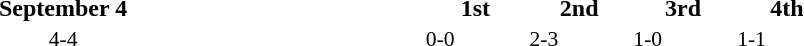<table width=60% cellspacing=1>
<tr>
<th width=20%></th>
<th width=16%>September 4</th>
<th width=20%></th>
<th width=8%>1st</th>
<th width=8%>2nd</th>
<th width=8%>3rd</th>
<th width=8%>4th</th>
</tr>
<tr style=font-size:90%>
<td align=right></td>
<td align=center>4-4</td>
<td></td>
<td>0-0</td>
<td>2-3</td>
<td>1-0</td>
<td>1-1</td>
</tr>
</table>
